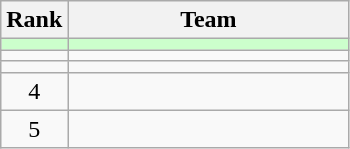<table class=wikitable style="text-align:center;">
<tr>
<th>Rank</th>
<th width=180>Team</th>
</tr>
<tr bgcolor=ccffcc>
<td></td>
<td align=left></td>
</tr>
<tr>
<td></td>
<td align=left></td>
</tr>
<tr>
<td></td>
<td align=left></td>
</tr>
<tr>
<td>4</td>
<td align=left></td>
</tr>
<tr>
<td>5</td>
<td align=left></td>
</tr>
</table>
